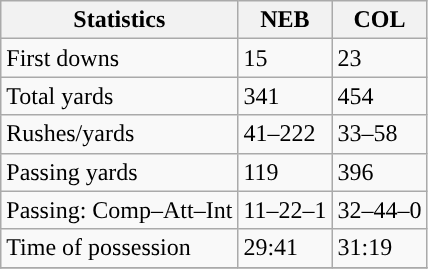<table class="wikitable" style="float: left;">
<tr>
<th>Statistics</th>
<th>NEB</th>
<th>COL</th>
</tr>
<tr>
<td>First downs</td>
<td>15</td>
<td>23</td>
</tr>
<tr>
<td>Total yards</td>
<td>341</td>
<td>454</td>
</tr>
<tr>
<td>Rushes/yards</td>
<td>41–222</td>
<td>33–58</td>
</tr>
<tr>
<td>Passing yards</td>
<td>119</td>
<td>396</td>
</tr>
<tr>
<td>Passing: Comp–Att–Int</td>
<td>11–22–1</td>
<td>32–44–0</td>
</tr>
<tr>
<td>Time of possession</td>
<td>29:41</td>
<td>31:19</td>
</tr>
<tr>
</tr>
</table>
